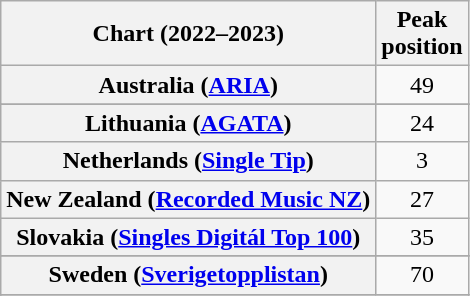<table class="wikitable sortable plainrowheaders" style="text-align:center">
<tr>
<th scope="col">Chart (2022–2023)</th>
<th scope="col">Peak<br>position</th>
</tr>
<tr>
<th scope="row">Australia (<a href='#'>ARIA</a>)</th>
<td>49</td>
</tr>
<tr>
</tr>
<tr>
</tr>
<tr>
</tr>
<tr>
</tr>
<tr>
</tr>
<tr>
</tr>
<tr>
<th scope="row">Lithuania (<a href='#'>AGATA</a>)</th>
<td>24</td>
</tr>
<tr>
<th scope="row">Netherlands (<a href='#'>Single Tip</a>)</th>
<td>3</td>
</tr>
<tr>
<th scope="row">New Zealand (<a href='#'>Recorded Music NZ</a>)</th>
<td>27</td>
</tr>
<tr>
<th scope="row">Slovakia (<a href='#'>Singles Digitál Top 100</a>)</th>
<td>35</td>
</tr>
<tr>
</tr>
<tr>
<th scope="row">Sweden (<a href='#'>Sverigetopplistan</a>)</th>
<td>70</td>
</tr>
<tr>
</tr>
<tr>
</tr>
<tr>
</tr>
<tr>
</tr>
<tr>
</tr>
</table>
